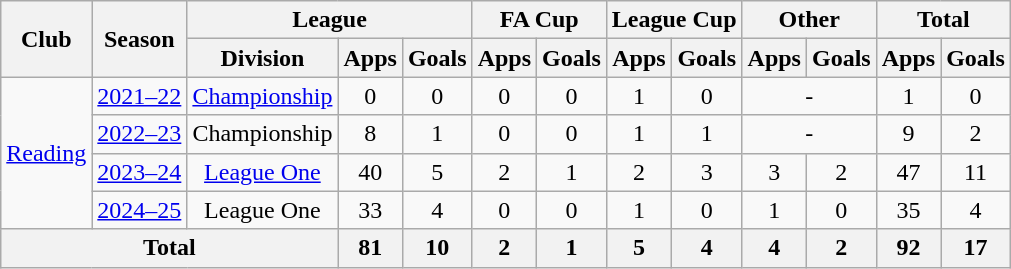<table class="wikitable" style="text-align: center">
<tr>
<th rowspan="2">Club</th>
<th rowspan="2">Season</th>
<th colspan="3">League</th>
<th colspan="2">FA Cup</th>
<th colspan="2">League Cup</th>
<th colspan="2">Other</th>
<th colspan="2">Total</th>
</tr>
<tr>
<th>Division</th>
<th>Apps</th>
<th>Goals</th>
<th>Apps</th>
<th>Goals</th>
<th>Apps</th>
<th>Goals</th>
<th>Apps</th>
<th>Goals</th>
<th>Apps</th>
<th>Goals</th>
</tr>
<tr>
<td rowspan="4"><a href='#'>Reading</a></td>
<td><a href='#'>2021–22</a></td>
<td><a href='#'>Championship</a></td>
<td>0</td>
<td>0</td>
<td>0</td>
<td>0</td>
<td>1</td>
<td>0</td>
<td colspan="2">-</td>
<td>1</td>
<td>0</td>
</tr>
<tr>
<td><a href='#'>2022–23</a></td>
<td>Championship</td>
<td>8</td>
<td>1</td>
<td>0</td>
<td>0</td>
<td>1</td>
<td>1</td>
<td colspan="2">-</td>
<td>9</td>
<td>2</td>
</tr>
<tr>
<td><a href='#'>2023–24</a></td>
<td><a href='#'>League One</a></td>
<td>40</td>
<td>5</td>
<td>2</td>
<td>1</td>
<td>2</td>
<td>3</td>
<td>3</td>
<td>2</td>
<td>47</td>
<td>11</td>
</tr>
<tr>
<td><a href='#'>2024–25</a></td>
<td>League One</td>
<td>33</td>
<td>4</td>
<td>0</td>
<td>0</td>
<td>1</td>
<td>0</td>
<td>1</td>
<td>0</td>
<td>35</td>
<td>4</td>
</tr>
<tr>
<th colspan="3">Total</th>
<th>81</th>
<th>10</th>
<th>2</th>
<th>1</th>
<th>5</th>
<th>4</th>
<th>4</th>
<th>2</th>
<th>92</th>
<th>17</th>
</tr>
</table>
